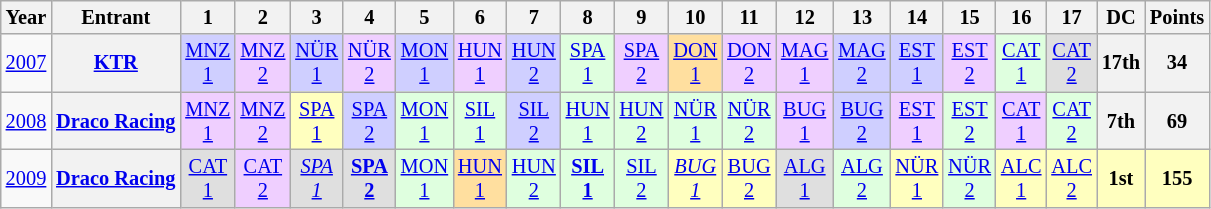<table class="wikitable" style="text-align:center; font-size:85%">
<tr>
<th>Year</th>
<th>Entrant</th>
<th>1</th>
<th>2</th>
<th>3</th>
<th>4</th>
<th>5</th>
<th>6</th>
<th>7</th>
<th>8</th>
<th>9</th>
<th>10</th>
<th>11</th>
<th>12</th>
<th>13</th>
<th>14</th>
<th>15</th>
<th>16</th>
<th>17</th>
<th>DC</th>
<th>Points</th>
</tr>
<tr>
<td><a href='#'>2007</a></td>
<th nowrap><a href='#'>KTR</a></th>
<td style="background:#CFCFFF;"><a href='#'>MNZ<br>1</a><br></td>
<td style="background:#EFCFFF;"><a href='#'>MNZ<br>2</a><br></td>
<td style="background:#CFCFFF;"><a href='#'>NÜR<br>1</a><br></td>
<td style="background:#EFCFFF;"><a href='#'>NÜR<br>2</a><br></td>
<td style="background:#CFCFFF;"><a href='#'>MON<br>1</a><br></td>
<td style="background:#EFCFFF;"><a href='#'>HUN<br>1</a><br></td>
<td style="background:#CFCFFF;"><a href='#'>HUN<br>2</a><br></td>
<td style="background:#dfffdf;"><a href='#'>SPA<br>1</a><br></td>
<td style="background:#EFCFFF;"><a href='#'>SPA<br>2</a><br></td>
<td style="background:#ffdf9f;"><a href='#'>DON<br>1</a><br></td>
<td style="background:#EFCFFF;"><a href='#'>DON<br>2</a><br></td>
<td style="background:#EFCFFF;"><a href='#'>MAG<br>1</a><br></td>
<td style="background:#CFCFFF;"><a href='#'>MAG<br>2</a><br></td>
<td style="background:#CFCFFF;"><a href='#'>EST<br>1</a><br></td>
<td style="background:#EFCFFF;"><a href='#'>EST<br>2</a><br></td>
<td style="background:#dfffdf;"><a href='#'>CAT<br>1</a><br></td>
<td style="background:#dfdfdf;"><a href='#'>CAT<br>2</a><br></td>
<th>17th</th>
<th>34</th>
</tr>
<tr>
<td><a href='#'>2008</a></td>
<th nowrap><a href='#'>Draco Racing</a></th>
<td style="background:#EFCFFF;"><a href='#'>MNZ<br>1</a><br></td>
<td style="background:#EFCFFF;"><a href='#'>MNZ<br>2</a><br></td>
<td style="background:#ffffbf;"><a href='#'>SPA<br>1</a><br></td>
<td style="background:#CFCFFF;"><a href='#'>SPA<br>2</a><br></td>
<td style="background:#dfffdf;"><a href='#'>MON<br>1</a><br></td>
<td style="background:#dfffdf;"><a href='#'>SIL<br>1</a><br></td>
<td style="background:#CFCFFF;"><a href='#'>SIL<br>2</a><br></td>
<td style="background:#dfffdf;"><a href='#'>HUN<br>1</a><br></td>
<td style="background:#dfffdf;"><a href='#'>HUN<br>2</a><br></td>
<td style="background:#dfffdf;"><a href='#'>NÜR<br>1</a><br></td>
<td style="background:#dfffdf;"><a href='#'>NÜR<br>2</a><br></td>
<td style="background:#EFCFFF;"><a href='#'>BUG<br>1</a><br></td>
<td style="background:#CFCFFF;"><a href='#'>BUG<br>2</a><br></td>
<td style="background:#EFCFFF;"><a href='#'>EST<br>1</a><br></td>
<td style="background:#dfffdf;"><a href='#'>EST<br>2</a><br></td>
<td style="background:#EFCFFF;"><a href='#'>CAT<br>1</a><br></td>
<td style="background:#dfffdf;"><a href='#'>CAT<br>2</a><br></td>
<th>7th</th>
<th>69</th>
</tr>
<tr>
<td><a href='#'>2009</a></td>
<th nowrap><a href='#'>Draco Racing</a></th>
<td style="background:#dfdfdf;"><a href='#'>CAT<br>1</a><br></td>
<td style="background:#EFCFFF;"><a href='#'>CAT<br>2</a><br></td>
<td style="background:#dfdfdf;"><em><a href='#'>SPA<br>1</a></em><br></td>
<td style="background:#dfdfdf;"><strong><a href='#'>SPA<br>2</a></strong><br></td>
<td style="background:#dfffdf;"><a href='#'>MON<br>1</a><br></td>
<td style="background:#ffdf9f;"><a href='#'>HUN<br>1</a><br></td>
<td style="background:#dfffdf;"><a href='#'>HUN<br>2</a><br></td>
<td style="background:#dfffdf;"><strong><a href='#'>SIL<br>1</a></strong><br></td>
<td style="background:#dfffdf;"><a href='#'>SIL<br>2</a><br></td>
<td style="background:#ffffbf;"><em><a href='#'>BUG<br>1</a></em><br></td>
<td style="background:#ffffbf;"><a href='#'>BUG<br>2</a><br></td>
<td style="background:#dfdfdf;"><a href='#'>ALG<br>1</a><br></td>
<td style="background:#dfffdf;"><a href='#'>ALG<br>2</a><br></td>
<td style="background:#ffffbf;"><a href='#'>NÜR<br>1</a><br></td>
<td style="background:#dfffdf;"><a href='#'>NÜR<br>2</a><br></td>
<td style="background:#ffffbf;"><a href='#'>ALC<br>1</a><br></td>
<td style="background:#ffffbf;"><a href='#'>ALC<br>2</a><br></td>
<th style="background:#ffffbf;">1st</th>
<th style="background:#ffffbf;">155</th>
</tr>
</table>
